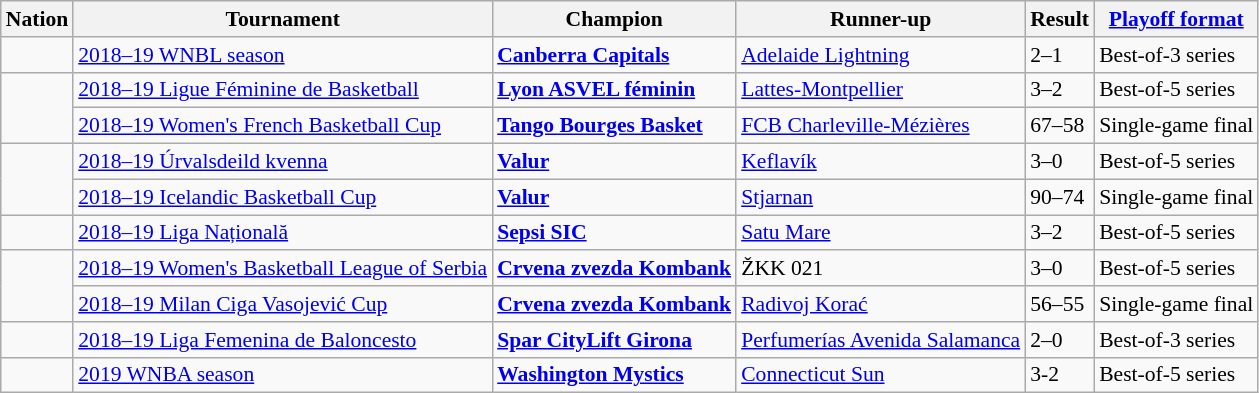<table class="wikitable" style="font-size:90%;">
<tr>
<th>Nation</th>
<th>Tournament</th>
<th>Champion</th>
<th>Runner-up</th>
<th>Result</th>
<th><a href='#'>Playoff format</a></th>
</tr>
<tr>
<td></td>
<td><a href='#'>2018–19 WNBL season</a></td>
<td><strong><a href='#'>Canberra Capitals</a></strong></td>
<td><a href='#'>Adelaide Lightning</a></td>
<td>2–1</td>
<td>Best-of-3 series</td>
</tr>
<tr>
<td rowspan="2"></td>
<td><a href='#'>2018–19 Ligue Féminine de Basketball</a></td>
<td><strong><a href='#'>Lyon ASVEL féminin</a></strong></td>
<td><a href='#'>Lattes-Montpellier</a></td>
<td>3–2</td>
<td>Best-of-5 series</td>
</tr>
<tr>
<td><a href='#'>2018–19 Women's French Basketball Cup</a></td>
<td><strong><a href='#'>Tango Bourges Basket</a></strong></td>
<td><a href='#'>FCB Charleville-Mézières</a></td>
<td>67–58</td>
<td>Single-game final</td>
</tr>
<tr>
<td rowspan="2"></td>
<td><a href='#'>2018–19 Úrvalsdeild kvenna</a></td>
<td><strong><a href='#'>Valur</a></strong></td>
<td><a href='#'>Keflavík</a></td>
<td>3–0</td>
<td>Best-of-5 series</td>
</tr>
<tr>
<td><a href='#'>2018–19 Icelandic Basketball Cup</a></td>
<td><strong><a href='#'>Valur</a></strong></td>
<td><a href='#'>Stjarnan</a></td>
<td>90–74</td>
<td>Single-game final</td>
</tr>
<tr>
<td></td>
<td><a href='#'>2018–19 Liga Națională</a></td>
<td><a href='#'><strong>Sepsi SIC</strong></a></td>
<td><a href='#'>Satu Mare</a></td>
<td>3–2</td>
<td>Best-of-5 series</td>
</tr>
<tr>
<td rowspan="2"></td>
<td><a href='#'>2018–19 Women's Basketball League of Serbia</a></td>
<td><strong><a href='#'>Crvena zvezda Kombank</a></strong></td>
<td>ŽKK 021</td>
<td>3–0</td>
<td>Best-of-5 series</td>
</tr>
<tr>
<td><a href='#'>2018–19 Milan Ciga Vasojević Cup</a></td>
<td><strong><a href='#'>Crvena zvezda Kombank</a></strong></td>
<td><a href='#'>Radivoj Korać</a></td>
<td>56–55</td>
<td>Single-game final</td>
</tr>
<tr>
<td></td>
<td><a href='#'>2018–19 Liga Femenina de Baloncesto</a></td>
<td><strong><a href='#'>Spar CityLift Girona</a></strong></td>
<td><a href='#'>Perfumerías Avenida Salamanca</a></td>
<td>2–0</td>
<td>Best-of-3 series</td>
</tr>
<tr>
<td></td>
<td><a href='#'>2019 WNBA season</a></td>
<td><strong><a href='#'>Washington Mystics</a></strong></td>
<td><a href='#'>Connecticut Sun</a></td>
<td>3-2</td>
<td>Best-of-5 series</td>
</tr>
</table>
